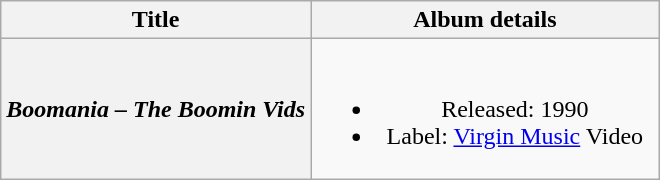<table class="wikitable plainrowheaders" style="text-align:center;">
<tr>
<th>Title</th>
<th style="width:225px;">Album details</th>
</tr>
<tr>
<th scope="row"><em>Boomania – The Boomin Vids</em></th>
<td><br><ul><li>Released: 1990</li><li>Label: <a href='#'>Virgin Music</a> Video</li></ul></td>
</tr>
</table>
